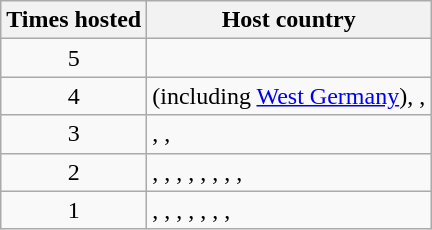<table class="wikitable">
<tr>
<th>Times hosted</th>
<th>Host country</th>
</tr>
<tr>
<td align="center">5</td>
<td></td>
</tr>
<tr>
<td align="center">4</td>
<td> (including <a href='#'>West Germany</a>), , </td>
</tr>
<tr>
<td align=center>3</td>
<td>, , </td>
</tr>
<tr>
<td align=center>2</td>
<td>, , , , , , , , </td>
</tr>
<tr>
<td align=center>1</td>
<td>, , , , , , , </td>
</tr>
</table>
